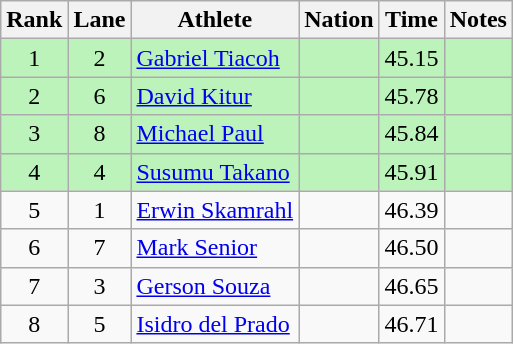<table class="wikitable sortable" style="text-align:center">
<tr>
<th>Rank</th>
<th>Lane</th>
<th>Athlete</th>
<th>Nation</th>
<th>Time</th>
<th>Notes</th>
</tr>
<tr style="background:#bbf3bb;">
<td>1</td>
<td>2</td>
<td align=left><a href='#'>Gabriel Tiacoh</a></td>
<td align=left></td>
<td>45.15</td>
<td></td>
</tr>
<tr style="background:#bbf3bb;">
<td>2</td>
<td>6</td>
<td align=left><a href='#'>David Kitur</a></td>
<td align=left></td>
<td>45.78</td>
<td></td>
</tr>
<tr style="background:#bbf3bb;">
<td>3</td>
<td>8</td>
<td align=left><a href='#'>Michael Paul</a></td>
<td align=left></td>
<td>45.84</td>
<td></td>
</tr>
<tr style="background:#bbf3bb;">
<td>4</td>
<td>4</td>
<td align=left><a href='#'>Susumu Takano</a></td>
<td align=left></td>
<td>45.91</td>
<td></td>
</tr>
<tr>
<td>5</td>
<td>1</td>
<td align=left><a href='#'>Erwin Skamrahl</a></td>
<td align=left></td>
<td>46.39</td>
<td></td>
</tr>
<tr>
<td>6</td>
<td>7</td>
<td align=left><a href='#'>Mark Senior</a></td>
<td align=left></td>
<td>46.50</td>
<td></td>
</tr>
<tr>
<td>7</td>
<td>3</td>
<td align=left><a href='#'>Gerson Souza</a></td>
<td align=left></td>
<td>46.65</td>
<td></td>
</tr>
<tr>
<td>8</td>
<td>5</td>
<td align=left><a href='#'>Isidro del Prado</a></td>
<td align=left></td>
<td>46.71</td>
<td></td>
</tr>
</table>
